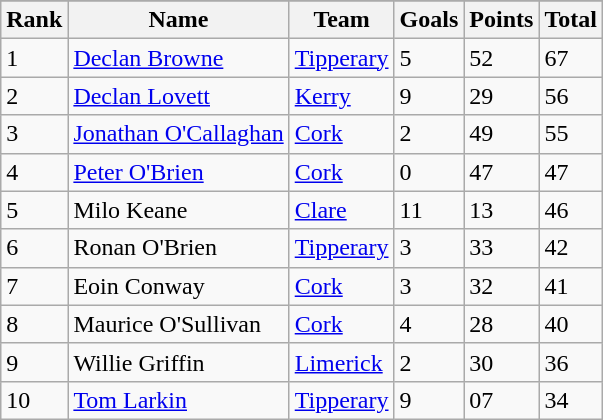<table class="wikitable sortable">
<tr>
</tr>
<tr>
<th>Rank</th>
<th>Name</th>
<th>Team</th>
<th>Goals</th>
<th>Points</th>
<th>Total</th>
</tr>
<tr>
<td>1</td>
<td><a href='#'>Declan Browne</a></td>
<td><a href='#'>Tipperary</a></td>
<td>5</td>
<td>52</td>
<td>67</td>
</tr>
<tr>
<td>2</td>
<td><a href='#'>Declan Lovett</a></td>
<td><a href='#'>Kerry</a></td>
<td>9</td>
<td>29</td>
<td>56</td>
</tr>
<tr>
<td>3</td>
<td><a href='#'>Jonathan O'Callaghan</a></td>
<td><a href='#'>Cork</a></td>
<td>2</td>
<td>49</td>
<td>55</td>
</tr>
<tr>
<td>4</td>
<td><a href='#'>Peter O'Brien</a></td>
<td><a href='#'>Cork</a></td>
<td>0</td>
<td>47</td>
<td>47</td>
</tr>
<tr>
<td>5</td>
<td>Milo Keane</td>
<td><a href='#'>Clare</a></td>
<td>11</td>
<td>13</td>
<td>46</td>
</tr>
<tr>
<td>6</td>
<td>Ronan O'Brien</td>
<td><a href='#'>Tipperary</a></td>
<td>3</td>
<td>33</td>
<td>42</td>
</tr>
<tr>
<td>7</td>
<td>Eoin Conway</td>
<td><a href='#'>Cork</a></td>
<td>3</td>
<td>32</td>
<td>41</td>
</tr>
<tr>
<td>8</td>
<td>Maurice O'Sullivan</td>
<td><a href='#'>Cork</a></td>
<td>4</td>
<td>28</td>
<td>40</td>
</tr>
<tr>
<td>9</td>
<td>Willie Griffin</td>
<td><a href='#'>Limerick</a></td>
<td>2</td>
<td>30</td>
<td>36</td>
</tr>
<tr>
<td>10</td>
<td><a href='#'>Tom Larkin</a></td>
<td><a href='#'>Tipperary</a></td>
<td>9</td>
<td>07</td>
<td>34</td>
</tr>
</table>
